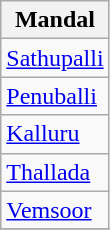<table class="wikitable sortable static-row-numbers static-row-header-hash">
<tr>
<th>Mandal</th>
</tr>
<tr>
<td><a href='#'>Sathupalli</a></td>
</tr>
<tr>
<td><a href='#'>Penuballi</a></td>
</tr>
<tr>
<td><a href='#'>Kalluru</a></td>
</tr>
<tr>
<td><a href='#'>Thallada</a></td>
</tr>
<tr>
<td><a href='#'>Vemsoor</a></td>
</tr>
<tr>
</tr>
</table>
